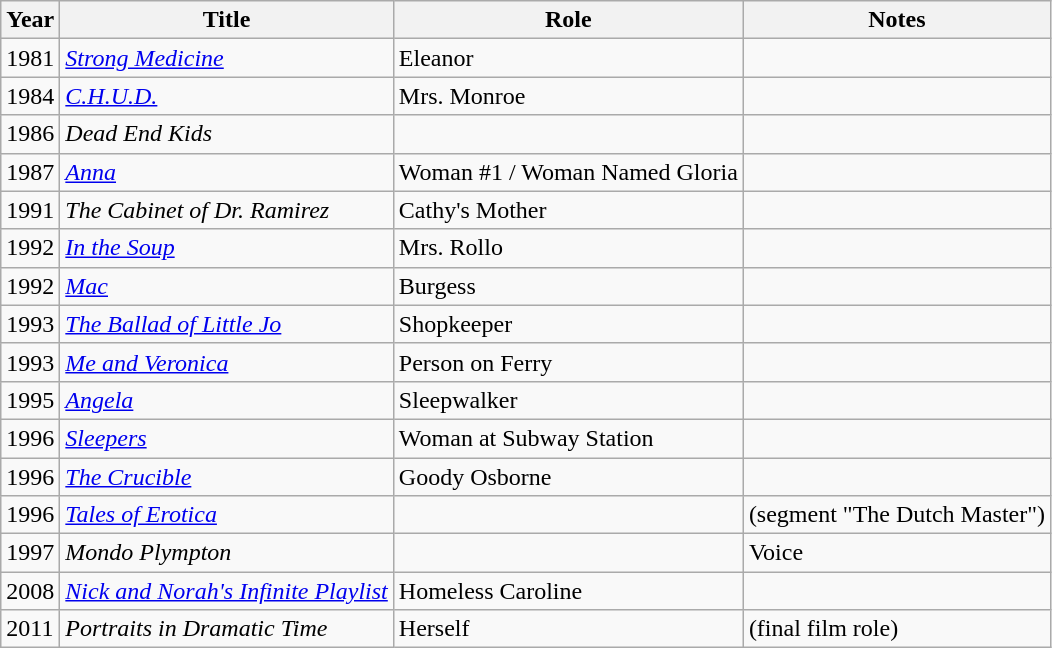<table class="wikitable">
<tr>
<th>Year</th>
<th>Title</th>
<th>Role</th>
<th>Notes</th>
</tr>
<tr>
<td>1981</td>
<td><em><a href='#'>Strong Medicine</a></em></td>
<td>Eleanor</td>
<td></td>
</tr>
<tr>
<td>1984</td>
<td><em><a href='#'>C.H.U.D.</a></em></td>
<td>Mrs. Monroe</td>
<td></td>
</tr>
<tr>
<td>1986</td>
<td><em>Dead End Kids</em></td>
<td></td>
<td></td>
</tr>
<tr>
<td>1987</td>
<td><em><a href='#'>Anna</a></em></td>
<td>Woman #1 / Woman Named Gloria</td>
<td></td>
</tr>
<tr>
<td>1991</td>
<td><em>The Cabinet of Dr. Ramirez</em></td>
<td>Cathy's Mother</td>
<td></td>
</tr>
<tr>
<td>1992</td>
<td><em><a href='#'>In the Soup</a></em></td>
<td>Mrs. Rollo</td>
<td></td>
</tr>
<tr>
<td>1992</td>
<td><em><a href='#'>Mac</a></em></td>
<td>Burgess</td>
<td></td>
</tr>
<tr>
<td>1993</td>
<td><em><a href='#'>The Ballad of Little Jo</a></em></td>
<td>Shopkeeper</td>
<td></td>
</tr>
<tr>
<td>1993</td>
<td><em><a href='#'>Me and Veronica</a></em></td>
<td>Person on Ferry</td>
<td></td>
</tr>
<tr>
<td>1995</td>
<td><em><a href='#'>Angela</a></em></td>
<td>Sleepwalker</td>
<td></td>
</tr>
<tr>
<td>1996</td>
<td><em><a href='#'>Sleepers</a></em></td>
<td>Woman at Subway Station</td>
<td></td>
</tr>
<tr>
<td>1996</td>
<td><em><a href='#'>The Crucible</a></em></td>
<td>Goody Osborne</td>
<td></td>
</tr>
<tr>
<td>1996</td>
<td><em><a href='#'>Tales of Erotica</a></em></td>
<td></td>
<td>(segment "The Dutch Master")</td>
</tr>
<tr>
<td>1997</td>
<td><em>Mondo Plympton</em></td>
<td></td>
<td>Voice</td>
</tr>
<tr>
<td>2008</td>
<td><em><a href='#'>Nick and Norah's Infinite Playlist</a></em></td>
<td>Homeless Caroline</td>
<td></td>
</tr>
<tr>
<td>2011</td>
<td><em>Portraits in Dramatic Time</em></td>
<td>Herself</td>
<td>(final film role)</td>
</tr>
</table>
